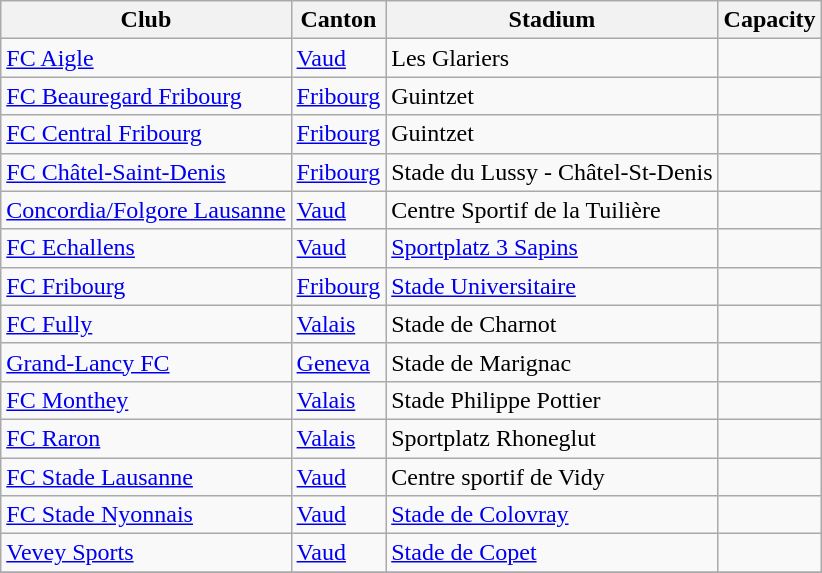<table class="wikitable">
<tr>
<th>Club</th>
<th>Canton</th>
<th>Stadium</th>
<th>Capacity</th>
</tr>
<tr>
<td><a href='#'>FC Aigle</a></td>
<td><a href='#'>Vaud</a></td>
<td>Les Glariers</td>
<td></td>
</tr>
<tr>
<td><a href='#'>FC Beauregard Fribourg</a></td>
<td><a href='#'>Fribourg</a></td>
<td>Guintzet</td>
<td></td>
</tr>
<tr>
<td><a href='#'>FC Central Fribourg</a></td>
<td><a href='#'>Fribourg</a></td>
<td>Guintzet</td>
<td></td>
</tr>
<tr>
<td><a href='#'>FC Châtel-Saint-Denis</a></td>
<td><a href='#'>Fribourg</a></td>
<td>Stade du Lussy - Châtel-St-Denis</td>
<td></td>
</tr>
<tr>
<td><a href='#'>Concordia/Folgore Lausanne</a></td>
<td><a href='#'>Vaud</a></td>
<td>Centre Sportif de la Tuilière</td>
<td></td>
</tr>
<tr>
<td><a href='#'>FC Echallens</a></td>
<td><a href='#'>Vaud</a></td>
<td><a href='#'>Sportplatz 3 Sapins</a></td>
<td></td>
</tr>
<tr>
<td><a href='#'>FC Fribourg</a></td>
<td><a href='#'>Fribourg</a></td>
<td><a href='#'>Stade Universitaire</a></td>
<td></td>
</tr>
<tr>
<td><a href='#'>FC Fully</a></td>
<td><a href='#'>Valais</a></td>
<td>Stade de Charnot</td>
<td></td>
</tr>
<tr>
<td><a href='#'>Grand-Lancy FC</a></td>
<td><a href='#'>Geneva</a></td>
<td>Stade de Marignac</td>
<td></td>
</tr>
<tr>
<td><a href='#'>FC Monthey</a></td>
<td><a href='#'>Valais</a></td>
<td>Stade Philippe Pottier</td>
<td></td>
</tr>
<tr>
<td><a href='#'>FC Raron</a></td>
<td><a href='#'>Valais</a></td>
<td>Sportplatz Rhoneglut</td>
<td></td>
</tr>
<tr>
<td><a href='#'>FC Stade Lausanne</a></td>
<td><a href='#'>Vaud</a></td>
<td>Centre sportif de Vidy</td>
<td></td>
</tr>
<tr>
<td><a href='#'>FC Stade Nyonnais</a></td>
<td><a href='#'>Vaud</a></td>
<td><a href='#'>Stade de Colovray</a></td>
<td></td>
</tr>
<tr>
<td><a href='#'>Vevey Sports</a></td>
<td><a href='#'>Vaud</a></td>
<td><a href='#'>Stade de Copet</a></td>
<td></td>
</tr>
<tr>
</tr>
</table>
